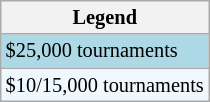<table class=wikitable style="font-size:85%">
<tr>
<th>Legend</th>
</tr>
<tr style="background:lightblue;">
<td>$25,000 tournaments</td>
</tr>
<tr style="background:#f0f8ff;">
<td>$10/15,000 tournaments</td>
</tr>
</table>
